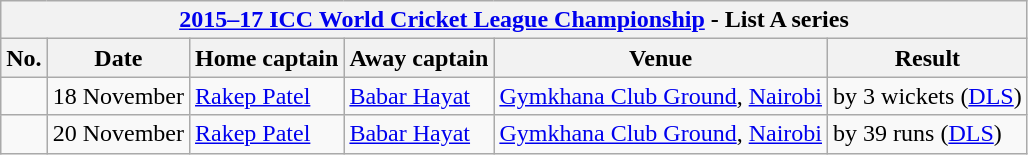<table class="wikitable">
<tr>
<th colspan="6"><a href='#'>2015–17 ICC World Cricket League Championship</a> - List A series</th>
</tr>
<tr>
<th>No.</th>
<th>Date</th>
<th>Home captain</th>
<th>Away captain</th>
<th>Venue</th>
<th>Result</th>
</tr>
<tr>
<td></td>
<td>18 November</td>
<td><a href='#'>Rakep Patel</a></td>
<td><a href='#'>Babar Hayat</a></td>
<td><a href='#'>Gymkhana Club Ground</a>, <a href='#'>Nairobi</a></td>
<td> by 3 wickets (<a href='#'>DLS</a>)</td>
</tr>
<tr>
<td></td>
<td>20 November</td>
<td><a href='#'>Rakep Patel</a></td>
<td><a href='#'>Babar Hayat</a></td>
<td><a href='#'>Gymkhana Club Ground</a>, <a href='#'>Nairobi</a></td>
<td> by 39 runs (<a href='#'>DLS</a>)</td>
</tr>
</table>
